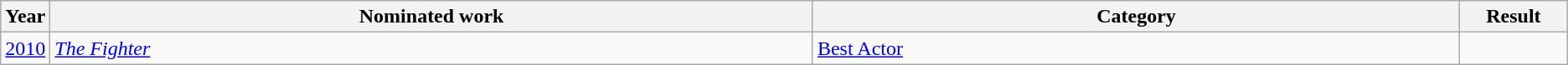<table class=wikitable>
<tr>
<th scope="col" style="width:1em;">Year</th>
<th scope="col" style="width:39em;">Nominated work</th>
<th scope="col" style="width:33em;">Category</th>
<th scope="col" style="width:5em;">Result</th>
</tr>
<tr>
<td><a href='#'>2010</a></td>
<td><em><a href='#'>The Fighter</a></em></td>
<td><a href='#'>Best Actor</a></td>
<td></td>
</tr>
</table>
